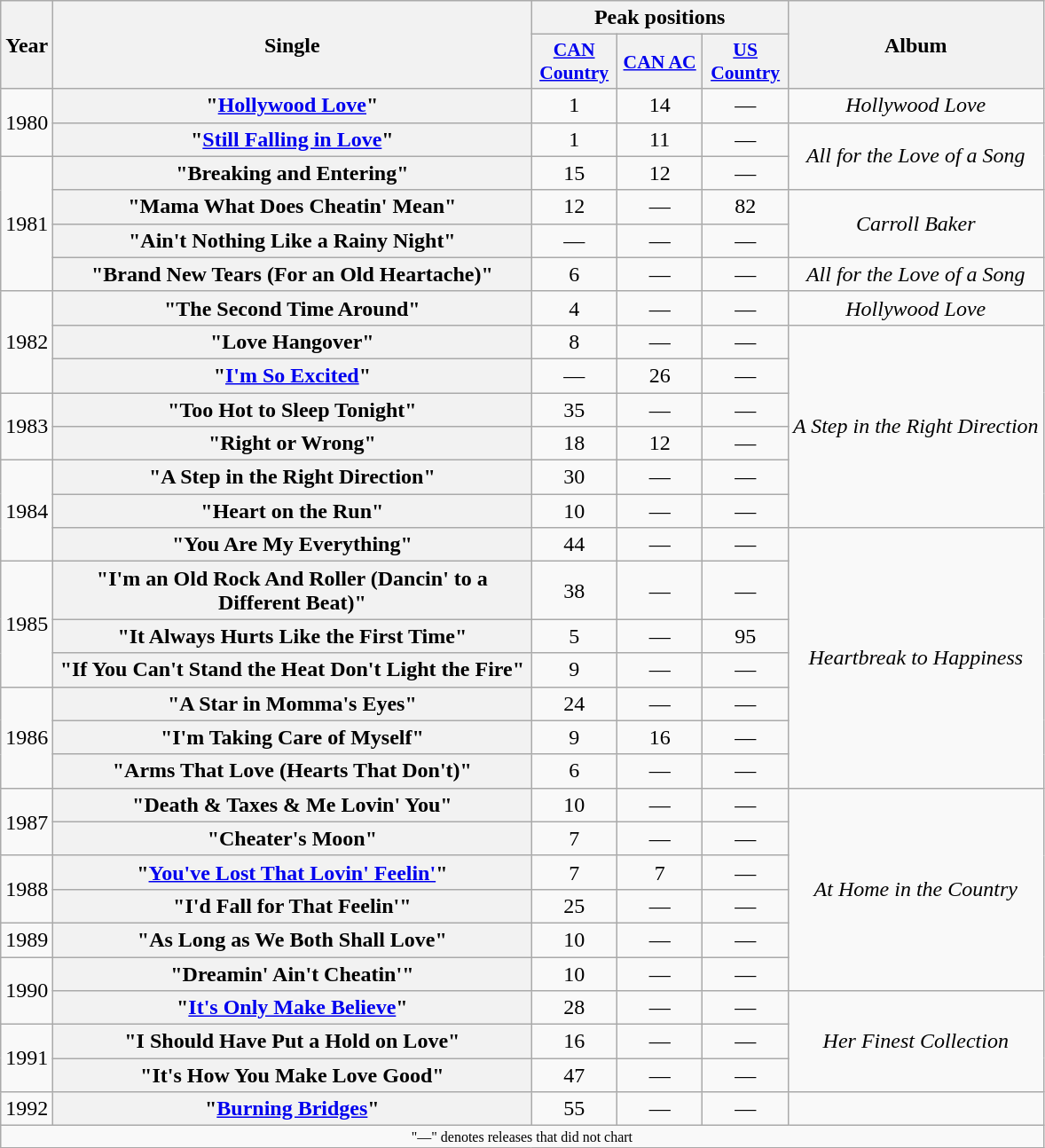<table class="wikitable plainrowheaders" style="text-align:center;">
<tr>
<th rowspan="2">Year</th>
<th rowspan="2" style="width:22em;">Single</th>
<th colspan="3">Peak positions</th>
<th rowspan="2">Album</th>
</tr>
<tr>
<th scope="col" style="width:4em; font-size:90%;"><a href='#'>CAN Country</a><br></th>
<th scope="col" style="width:4em; font-size:90%;"><a href='#'>CAN AC</a><br></th>
<th scope="col" style="width:4em; font-size:90%;"><a href='#'>US Country</a><br></th>
</tr>
<tr>
<td rowspan="2">1980</td>
<th scope="row">"<a href='#'>Hollywood Love</a>"</th>
<td>1</td>
<td>14</td>
<td>—</td>
<td><em>Hollywood Love</em></td>
</tr>
<tr>
<th scope="row">"<a href='#'>Still Falling in Love</a>"</th>
<td>1</td>
<td>11</td>
<td>—</td>
<td rowspan="2"><em>All for the Love of a Song</em></td>
</tr>
<tr>
<td rowspan="4">1981</td>
<th scope="row">"Breaking and Entering"</th>
<td>15</td>
<td>12</td>
<td>—</td>
</tr>
<tr>
<th scope="row">"Mama What Does Cheatin' Mean"</th>
<td>12</td>
<td>—</td>
<td>82</td>
<td rowspan="2"><em>Carroll Baker</em> </td>
</tr>
<tr>
<th scope="row">"Ain't Nothing Like a Rainy Night"</th>
<td>—</td>
<td>—</td>
<td>—</td>
</tr>
<tr>
<th scope="row">"Brand New Tears (For an Old Heartache)"</th>
<td>6</td>
<td>—</td>
<td>—</td>
<td><em>All for the Love of a Song</em></td>
</tr>
<tr>
<td rowspan="3">1982</td>
<th scope="row">"The Second Time Around"</th>
<td>4</td>
<td>—</td>
<td>—</td>
<td><em>Hollywood Love</em></td>
</tr>
<tr>
<th scope="row">"Love Hangover"</th>
<td>8</td>
<td>—</td>
<td>—</td>
<td rowspan="6"><em>A Step in the Right Direction</em></td>
</tr>
<tr>
<th scope="row">"<a href='#'>I'm So Excited</a>"</th>
<td>—</td>
<td>26</td>
<td>—</td>
</tr>
<tr>
<td rowspan="2">1983</td>
<th scope="row">"Too Hot to Sleep Tonight" </th>
<td>35</td>
<td>—</td>
<td>—</td>
</tr>
<tr>
<th scope="row">"Right or Wrong"</th>
<td>18</td>
<td>12</td>
<td>—</td>
</tr>
<tr>
<td rowspan="3">1984</td>
<th scope="row">"A Step in the Right Direction"</th>
<td>30</td>
<td>—</td>
<td>—</td>
</tr>
<tr>
<th scope="row">"Heart on the Run"</th>
<td>10</td>
<td>—</td>
<td>—</td>
</tr>
<tr>
<th scope="row">"You Are My Everything"</th>
<td>44</td>
<td>—</td>
<td>—</td>
<td rowspan="7"><em>Heartbreak to Happiness</em></td>
</tr>
<tr>
<td rowspan="3">1985</td>
<th scope="row">"I'm an Old Rock And Roller (Dancin' to a Different Beat)"</th>
<td>38</td>
<td>—</td>
<td>—</td>
</tr>
<tr>
<th scope="row">"It Always Hurts Like the First Time"</th>
<td>5</td>
<td>—</td>
<td>95</td>
</tr>
<tr>
<th scope="row">"If You Can't Stand the Heat Don't Light the Fire"</th>
<td>9</td>
<td>—</td>
<td>—</td>
</tr>
<tr>
<td rowspan="3">1986</td>
<th scope="row">"A Star in Momma's Eyes"</th>
<td>24</td>
<td>—</td>
<td>—</td>
</tr>
<tr>
<th scope="row">"I'm Taking Care of Myself"</th>
<td>9</td>
<td>16</td>
<td>—</td>
</tr>
<tr>
<th scope="row">"Arms That Love (Hearts That Don't)"</th>
<td>6</td>
<td>—</td>
<td>—</td>
</tr>
<tr>
<td rowspan="2">1987</td>
<th scope="row">"Death & Taxes & Me Lovin' You"</th>
<td>10</td>
<td>—</td>
<td>—</td>
<td rowspan="6"><em>At Home in the Country</em></td>
</tr>
<tr>
<th scope="row">"Cheater's Moon"</th>
<td>7</td>
<td>—</td>
<td>—</td>
</tr>
<tr>
<td rowspan="2">1988</td>
<th scope="row">"<a href='#'>You've Lost That Lovin' Feelin'</a>"</th>
<td>7</td>
<td>7</td>
<td>—</td>
</tr>
<tr>
<th scope="row">"I'd Fall for That Feelin'"</th>
<td>25</td>
<td>—</td>
<td>—</td>
</tr>
<tr>
<td>1989</td>
<th scope="row">"As Long as We Both Shall Love"</th>
<td>10</td>
<td>—</td>
<td>—</td>
</tr>
<tr>
<td rowspan="2">1990</td>
<th scope="row">"Dreamin' Ain't Cheatin'"</th>
<td>10</td>
<td>—</td>
<td>—</td>
</tr>
<tr>
<th scope="row">"<a href='#'>It's Only Make Believe</a>"</th>
<td>28</td>
<td>—</td>
<td>—</td>
<td rowspan="3"><em>Her Finest Collection</em></td>
</tr>
<tr>
<td rowspan="2">1991</td>
<th scope="row">"I Should Have Put a Hold on Love"</th>
<td>16</td>
<td>—</td>
<td>—</td>
</tr>
<tr>
<th scope="row">"It's How You Make Love Good"</th>
<td>47</td>
<td>—</td>
<td>—</td>
</tr>
<tr>
<td>1992</td>
<th scope="row">"<a href='#'>Burning Bridges</a>" </th>
<td>55</td>
<td>—</td>
<td>—</td>
<td></td>
</tr>
<tr>
<td colspan="6" style="font-size:8pt">"—" denotes releases that did not chart</td>
</tr>
</table>
